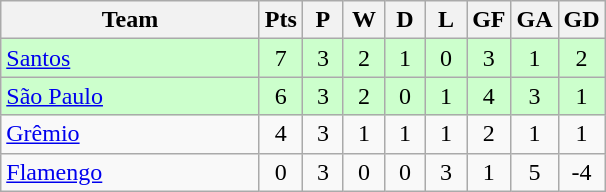<table class="wikitable" style="text-align: center;">
<tr>
<th width="165">Team</th>
<th width="20">Pts</th>
<th width="20">P</th>
<th width="20">W</th>
<th width="20">D</th>
<th width="20">L</th>
<th width="20">GF</th>
<th width="20">GA</th>
<th width="20">GD</th>
</tr>
<tr bgcolor=ccffcc>
<td style="text-align:left;"> <a href='#'>Santos</a></td>
<td>7</td>
<td>3</td>
<td>2</td>
<td>1</td>
<td>0</td>
<td>3</td>
<td>1</td>
<td>2</td>
</tr>
<tr bgcolor=ccffcc>
<td style="text-align:left;"> <a href='#'>São Paulo</a></td>
<td>6</td>
<td>3</td>
<td>2</td>
<td>0</td>
<td>1</td>
<td>4</td>
<td>3</td>
<td>1</td>
</tr>
<tr>
<td style="text-align:left;"> <a href='#'>Grêmio</a></td>
<td>4</td>
<td>3</td>
<td>1</td>
<td>1</td>
<td>1</td>
<td>2</td>
<td>1</td>
<td>1</td>
</tr>
<tr>
<td style="text-align:left;"> <a href='#'>Flamengo</a></td>
<td>0</td>
<td>3</td>
<td>0</td>
<td>0</td>
<td>3</td>
<td>1</td>
<td>5</td>
<td>-4</td>
</tr>
</table>
